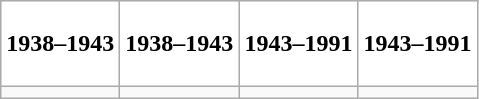<table class="wikitable" p align="center">
<tr>
<td width="25%" bgcolor="#FFFFFF"><p><strong>1938–1943</strong></p></td>
<td width="25%" bgcolor="#FFFFFF"><p><strong>1938–1943</strong></p></td>
<td width="25%" bgcolor="#FFFFFF"><p><strong>1943–1991</strong></p></td>
<td width="25%" bgcolor="#FFFFFF"><p><strong>1943–1991</strong></p></td>
</tr>
<tr>
<td></td>
<td></td>
<td></td>
<td></td>
</tr>
</table>
